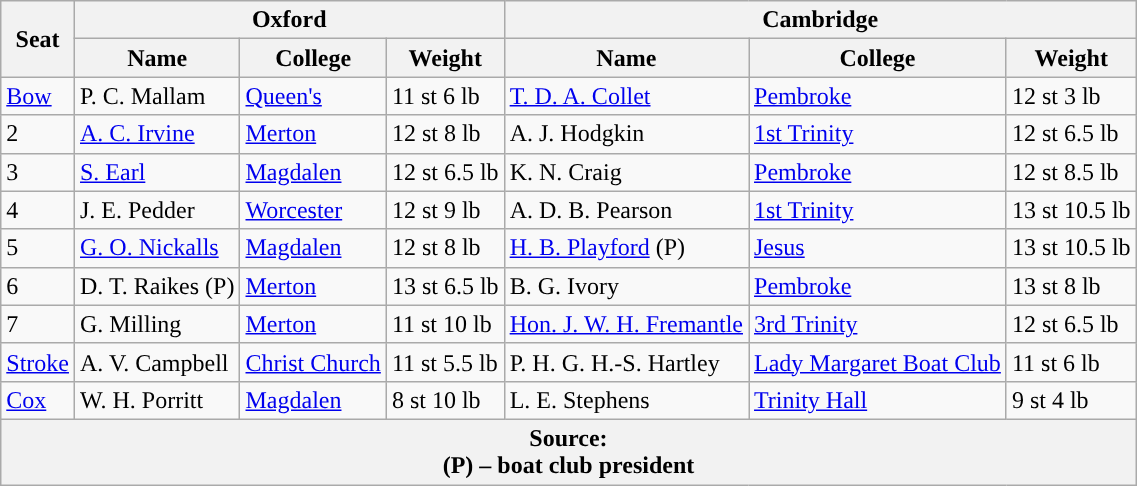<table class="wikitable">
<tr>
<th rowspan="2" scope="col">Seat</th>
<th colspan="3" scope="col">Oxford <br> </th>
<th colspan="3" scope="col">Cambridge <br> </th>
</tr>
<tr>
<th>Name</th>
<th>College</th>
<th>Weight</th>
<th>Name</th>
<th>College</th>
<th>Weight</th>
</tr>
<tr>
<td><a href='#'>Bow</a></td>
<td>P. C. Mallam</td>
<td><a href='#'>Queen's</a></td>
<td>11 st 6 lb</td>
<td><a href='#'>T. D. A. Collet</a></td>
<td><a href='#'>Pembroke</a></td>
<td>12 st 3 lb</td>
</tr>
<tr>
<td>2</td>
<td><a href='#'>A. C. Irvine</a></td>
<td><a href='#'>Merton</a></td>
<td>12 st 8 lb</td>
<td>A. J. Hodgkin</td>
<td><a href='#'>1st Trinity</a></td>
<td>12 st 6.5 lb</td>
</tr>
<tr>
<td>3</td>
<td><a href='#'>S. Earl</a></td>
<td><a href='#'>Magdalen</a></td>
<td>12 st 6.5 lb</td>
<td>K. N. Craig</td>
<td><a href='#'>Pembroke</a></td>
<td>12 st 8.5 lb</td>
</tr>
<tr>
<td>4</td>
<td>J. E. Pedder</td>
<td><a href='#'>Worcester</a></td>
<td>12 st 9 lb</td>
<td>A. D. B. Pearson</td>
<td><a href='#'>1st Trinity</a></td>
<td>13 st 10.5 lb</td>
</tr>
<tr>
<td>5</td>
<td><a href='#'>G. O. Nickalls</a></td>
<td><a href='#'>Magdalen</a></td>
<td>12 st 8 lb</td>
<td><a href='#'>H. B. Playford</a> (P)</td>
<td><a href='#'>Jesus</a></td>
<td>13 st 10.5 lb</td>
</tr>
<tr>
<td>6</td>
<td>D. T. Raikes (P)</td>
<td><a href='#'>Merton</a></td>
<td>13 st 6.5 lb</td>
<td>B. G. Ivory</td>
<td><a href='#'>Pembroke</a></td>
<td>13 st 8 lb</td>
</tr>
<tr>
<td>7</td>
<td>G. Milling</td>
<td><a href='#'>Merton</a></td>
<td>11 st 10 lb</td>
<td><a href='#'>Hon. J. W. H. Fremantle</a></td>
<td><a href='#'>3rd Trinity</a></td>
<td>12 st 6.5 lb</td>
</tr>
<tr>
<td><a href='#'>Stroke</a></td>
<td>A. V. Campbell</td>
<td><a href='#'>Christ Church</a></td>
<td>11 st 5.5 lb</td>
<td>P. H. G. H.-S. Hartley</td>
<td><a href='#'>Lady Margaret Boat Club</a></td>
<td>11 st 6 lb</td>
</tr>
<tr>
<td><a href='#'>Cox</a></td>
<td>W. H. Porritt</td>
<td><a href='#'>Magdalen</a></td>
<td>8 st 10 lb</td>
<td>L. E. Stephens</td>
<td><a href='#'>Trinity Hall</a></td>
<td>9 st 4 lb</td>
</tr>
<tr>
<th colspan="7">Source:<br>(P) – boat club president</th>
</tr>
</table>
